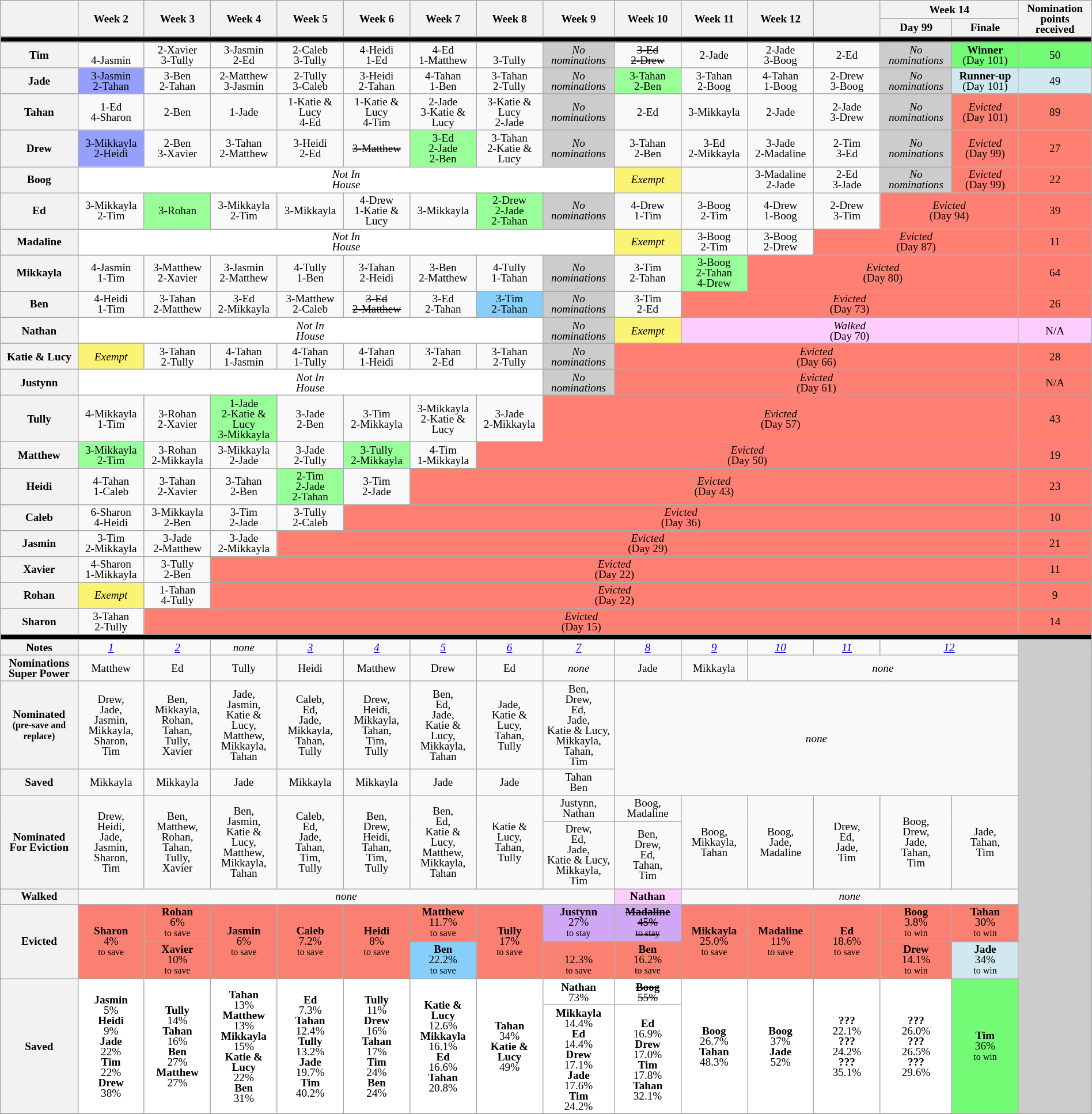<table class="wikitable" style="text-align:center; font-size:80%; line-height:12px; width:100%;">
<tr>
<th style="width:5%" rowspan="2"></th>
<th style="width:5%" rowspan="2">Week 2</th>
<th style="width:5%" rowspan="2">Week 3</th>
<th style="width:5%" rowspan="2">Week 4</th>
<th style="width:5%" rowspan="2">Week 5</th>
<th style="width:5%" rowspan="2">Week 6</th>
<th style="width:5%" rowspan="2">Week 7</th>
<th style="width:5%" rowspan="2">Week 8</th>
<th style="width:5%" rowspan="2">Week 9</th>
<th style="width:5%" rowspan="2">Week 10</th>
<th style="width:5%" rowspan="2">Week 11</th>
<th style="width:5%" rowspan="2">Week 12</th>
<th style="width:5%" rowspan="2"></th>
<th style="width:5%" colspan="2">Week 14</th>
<th style="width:5%" rowspan="2">Nomination<br>points<br>received</th>
</tr>
<tr>
<th style="width:5%">Day 99</th>
<th style="width:5%">Finale</th>
</tr>
<tr>
<th style="background:#000000" colspan="16"></th>
</tr>
<tr>
<th>Tim</th>
<td><br>4-Jasmin</td>
<td>2-Xavier<br>3-Tully</td>
<td>3-Jasmin<br>2-Ed</td>
<td>2-Caleb<br>3-Tully</td>
<td>4-Heidi<br>1-Ed</td>
<td>4-Ed<br>1-Matthew</td>
<td><br>3-Tully</td>
<td style="background:#CCCCCC"><em>No<br>nominations</em></td>
<td><s>3-Ed<br>2-Drew</s></td>
<td>2-Jade<br></td>
<td>2-Jade<br>3-Boog</td>
<td>2-Ed<br></td>
<td style="background:#CCCCCC"><em>No<br>nominations</em></td>
<td style="background:#73FB76"><strong>Winner</strong><br>(Day 101)</td>
<td style="background:#73FB76">50</td>
</tr>
<tr>
<th>Jade</th>
<td style="background:#959FFD">3-Jasmin<br>2-Tahan</td>
<td>3-Ben<br>2-Tahan</td>
<td>2-Matthew<br>3-Jasmin</td>
<td>2-Tully<br>3-Caleb</td>
<td>3-Heidi<br>2-Tahan</td>
<td>4-Tahan<br>1-Ben</td>
<td>3-Tahan<br>2-Tully</td>
<td style="background:#CCCCCC"><em>No<br>nominations</em></td>
<td style="background:#99FF99">3-Tahan<br>2-Ben</td>
<td>3-Tahan<br>2-Boog</td>
<td>4-Tahan<br>1-Boog</td>
<td>2-Drew<br>3-Boog</td>
<td style="background:#CCCCCC"><em>No<br>nominations</em></td>
<td style="background:#D1E8EF"><strong>Runner-up</strong><br>(Day 101)</td>
<td style="background:#D1E8EF">49</td>
</tr>
<tr>
<th>Tahan</th>
<td>1-Ed<br>4-Sharon</td>
<td>2-Ben<br></td>
<td>1-Jade<br></td>
<td>1-Katie & Lucy<br>4-Ed</td>
<td>1-Katie & Lucy<br>4-Tim</td>
<td>2-Jade<br>3-Katie & Lucy</td>
<td>3-Katie & Lucy<br>2-Jade</td>
<td style="background:#CCCCCC"><em>No<br>nominations</em></td>
<td>2-Ed<br></td>
<td>3-Mikkayla</td>
<td>2-Jade<br></td>
<td>2-Jade<br>3-Drew</td>
<td style="background:#CCCCCC"><em>No<br>nominations</em></td>
<td style="background:#FA8072;"><em>Evicted</em><br>(Day 101)</td>
<td style="background:#FA8072">89</td>
</tr>
<tr>
<th>Drew</th>
<td style="background:#959FFD">3-Mikkayla<br>2-Heidi</td>
<td>2-Ben<br>3-Xavier</td>
<td>3-Tahan<br>2-Matthew</td>
<td>3-Heidi<br>2-Ed</td>
<td><s>3-Matthew<br></s></td>
<td style="background:#99FF99">3-Ed<br>2-Jade<br>2-Ben</td>
<td>3-Tahan<br>2-Katie & Lucy</td>
<td style="background:#CCCCCC"><em>No<br>nominations</em></td>
<td>3-Tahan<br>2-Ben</td>
<td>3-Ed<br>2-Mikkayla</td>
<td>3-Jade<br>2-Madaline</td>
<td>2-Tim<br>3-Ed</td>
<td style="background:#CCCCCC"><em>No<br>nominations</em></td>
<td style="background:#FF8072"><em>Evicted</em><br>(Day 99)</td>
<td style="background:#FF8072">27</td>
</tr>
<tr>
<th>Boog</th>
<td style="background:#FFFFFF" colspan="8"><em>Not In<br>House</em></td>
<td style="background:#FBF373"><em>Exempt</em></td>
<td></td>
<td>3-Madaline<br>2-Jade</td>
<td>2-Ed<br>3-Jade</td>
<td style="background:#CCCCCC"><em>No<br>nominations</em></td>
<td style="background:#FF8072"><em>Evicted</em><br>(Day 99)</td>
<td style="background:#FF8072">22</td>
</tr>
<tr>
<th>Ed</th>
<td>3-Mikkayla<br>2-Tim</td>
<td style="background:#99FF99">3-Rohan<br></td>
<td>3-Mikkayla<br>2-Tim</td>
<td>3-Mikkayla<br></td>
<td>4-Drew<br>1-Katie & Lucy</td>
<td>3-Mikkayla<br></td>
<td style="background:#99FF99">2-Drew<br>2-Jade<br>2-Tahan</td>
<td style="background:#CCCCCC"><em>No<br>nominations</em></td>
<td>4-Drew<br>1-Tim</td>
<td>3-Boog<br>2-Tim</td>
<td>4-Drew<br>1-Boog</td>
<td>2-Drew<br>3-Tim</td>
<td colspan="2" style="background:#FF8072"><em>Evicted</em><br>(Day 94)</td>
<td style="background:#FF8072">39</td>
</tr>
<tr>
<th>Madaline</th>
<td style="background:#FFFFFF" colspan="8"><em>Not In<br>House</em></td>
<td style="background:#FBF373"><em>Exempt</em></td>
<td>3-Boog<br>2-Tim</td>
<td>3-Boog<br>2-Drew</td>
<td colspan="3" style="background:#FF8072"><em>Evicted</em><br>(Day 87)</td>
<td style="background:#FF8072">11</td>
</tr>
<tr>
<th>Mikkayla</th>
<td>4-Jasmin<br>1-Tim</td>
<td>3-Matthew<br>2-Xavier</td>
<td>3-Jasmin<br>2-Matthew</td>
<td>4-Tully<br>1-Ben</td>
<td>3-Tahan<br>2-Heidi</td>
<td>3-Ben<br>2-Matthew</td>
<td>4-Tully<br>1-Tahan</td>
<td style="background:#CCCCCC"><em>No<br>nominations</em></td>
<td>3-Tim<br>2-Tahan</td>
<td style="background:#99FF99">3-Boog<br>2-Tahan<br>4-Drew</td>
<td colspan="4" style="background:#FF8072"><em>Evicted</em><br>(Day 80)</td>
<td style="background:#FF8072">64</td>
</tr>
<tr>
<th>Ben</th>
<td>4-Heidi<br>1-Tim</td>
<td>3-Tahan<br>2-Matthew</td>
<td>3-Ed<br>2-Mikkayla</td>
<td>3-Matthew<br>2-Caleb</td>
<td><s>3-Ed<br>2-Matthew</s></td>
<td>3-Ed<br>2-Tahan</td>
<td style="background:#87CEFA">3-Tim<br>2-Tahan</td>
<td style="background:#CCCCCC"><em>No<br>nominations</em></td>
<td>3-Tim<br>2-Ed</td>
<td colspan="5" style="background:#FF8072"><em>Evicted</em><br>(Day 73)</td>
<td style="background:#FF8072">26</td>
</tr>
<tr>
<th>Nathan</th>
<td style="background:#FFFFFF" colspan="7"><em>Not In<br>House</em></td>
<td style="background:#CCCCCC"><em>No<br>nominations</em></td>
<td style="background:#FBF373"><em>Exempt</em></td>
<td colspan="5" style="background:#fcf"><em>Walked</em><br>(Day 70)</td>
<td style="background:#fcf">N/A</td>
</tr>
<tr>
<th>Katie & Lucy</th>
<td style="background:#FBF373"><em>Exempt</em></td>
<td>3-Tahan<br>2-Tully</td>
<td>4-Tahan<br>1-Jasmin</td>
<td>4-Tahan<br>1-Tully</td>
<td>4-Tahan<br>1-Heidi</td>
<td>3-Tahan<br>2-Ed</td>
<td>3-Tahan<br>2-Tully</td>
<td style="background:#CCCCCC"><em>No<br>nominations</em></td>
<td colspan="6" style="background:#FF8072"><em>Evicted</em><br>(Day 66)</td>
<td style="background:#FF8072">28</td>
</tr>
<tr>
<th>Justynn</th>
<td style="background:#FFFFFF" colspan="7"><em>Not In<br>House</em></td>
<td style="background:#CCCCCC"><em>No<br>nominations</em></td>
<td colspan="6" style="background:#FF8072"><em>Evicted</em><br>(Day 61)</td>
<td style="background:#FF8072">N/A</td>
</tr>
<tr>
<th>Tully</th>
<td>4-Mikkayla<br>1-Tim</td>
<td>3-Rohan<br>2-Xavier</td>
<td style="background:#99FF99">1-Jade<br>2-Katie & Lucy <br>3-Mikkayla</td>
<td>3-Jade<br>2-Ben</td>
<td>3-Tim<br>2-Mikkayla</td>
<td>3-Mikkayla<br>2-Katie & Lucy</td>
<td>3-Jade<br>2-Mikkayla</td>
<td colspan="7" style="background:#FF8072"><em>Evicted</em><br>(Day 57)</td>
<td style="background:#FF8072">43</td>
</tr>
<tr>
<th>Matthew</th>
<td style="background:#99FF99">3-Mikkayla<br>2-Tim</td>
<td>3-Rohan<br>2-Mikkayla</td>
<td>3-Mikkayla<br>2-Jade</td>
<td>3-Jade<br>2-Tully</td>
<td style="background:#99FF99">3-Tully<br>2-Mikkayla</td>
<td>4-Tim<br>1-Mikkayla</td>
<td colspan="8" style="background:#FF8072"><em>Evicted</em><br>(Day 50)</td>
<td style="background:#FF8072">19</td>
</tr>
<tr>
<th>Heidi</th>
<td>4-Tahan<br>1-Caleb</td>
<td>3-Tahan<br>2-Xavier</td>
<td>3-Tahan<br>2-Ben</td>
<td style="background:#99FF99">2-Tim<br>2-Jade<br>2-Tahan</td>
<td>3-Tim<br>2-Jade</td>
<td colspan="9" style="background:#FF8072"><em>Evicted</em><br>(Day 43)</td>
<td style="background:#FF8072">23</td>
</tr>
<tr>
<th>Caleb</th>
<td>6-Sharon<br>4-Heidi</td>
<td>3-Mikkayla<br>2-Ben</td>
<td>3-Tim<br>2-Jade</td>
<td>3-Tully<br>2-Caleb</td>
<td colspan="10" style="background:#FF8072"><em>Evicted</em><br>(Day 36)</td>
<td style="background:#FF8072">10</td>
</tr>
<tr>
<th>Jasmin</th>
<td>3-Tim<br>2-Mikkayla</td>
<td>3-Jade<br>2-Matthew</td>
<td>3-Jade<br>2-Mikkayla</td>
<td colspan="11" style="background:#FF8072"><em>Evicted</em><br>(Day 29)</td>
<td style="background:#FF8072">21</td>
</tr>
<tr>
<th>Xavier</th>
<td>4-Sharon<br>1-Mikkayla</td>
<td>3-Tully<br>2-Ben</td>
<td colspan="12" style="background:#FF8072"><em>Evicted</em><br>(Day 22)</td>
<td style="background:#FF8072">11</td>
</tr>
<tr>
<th>Rohan</th>
<td style="background:#FBF373"><em>Exempt</em></td>
<td>1-Tahan<br>4-Tully</td>
<td colspan="12" style="background:#FF8072"><em>Evicted</em><br>(Day 22)</td>
<td style="background:#FF8072">9</td>
</tr>
<tr>
<th>Sharon</th>
<td>3-Tahan<br>2-Tully</td>
<td colspan="13" style="background:#FF8072"><em>Evicted</em><br>(Day 15)</td>
<td style="background:#FF8072">14</td>
</tr>
<tr>
<th style="background:#000000" colspan="16"></th>
</tr>
<tr>
<th>Notes</th>
<td><cite><em><a href='#'>1</a></em></cite></td>
<td><cite><em><a href='#'>2</a></em></cite></td>
<td><em>none</em></td>
<td><cite><em><a href='#'>3</a></em></cite></td>
<td><cite><em><a href='#'>4</a></em></cite></td>
<td><cite><em><a href='#'>5</a></em></cite></td>
<td><cite><em><a href='#'>6</a></em></cite></td>
<td><cite><em><a href='#'>7</a></em></cite></td>
<td><cite><em><a href='#'>8</a></em></cite></td>
<td><cite><em><a href='#'>9</a></em></cite></td>
<td><cite><em><a href='#'>10</a></em> </cite></td>
<td><cite><em><a href='#'>11</a></em></cite></td>
<td colspan="2"><cite><em><a href='#'>12</a></em></cite></td>
<td rowspan="12" style="background:#ccc"></td>
</tr>
<tr>
<th>Nominations<br>Super Power</th>
<td>Matthew</td>
<td>Ed</td>
<td>Tully</td>
<td>Heidi</td>
<td>Matthew</td>
<td>Drew</td>
<td>Ed</td>
<td><em>none</em></td>
<td>Jade</td>
<td>Mikkayla</td>
<td colspan= "4"><em>none</em></td>
</tr>
<tr>
<th>Nominated<br><small>(pre-save and replace)</small></th>
<td>Drew,<br>Jade,<br>Jasmin,<br>Mikkayla,<br>Sharon,<br>Tim</td>
<td>Ben,<br>Mikkayla,<br>Rohan,<br>Tahan,<br>Tully,<br>Xavier</td>
<td>Jade,<br>Jasmin,<br>Katie & Lucy,<br>Matthew,<br>Mikkayla,<br>Tahan</td>
<td>Caleb,<br>Ed,<br>Jade,<br>Mikkayla,<br>Tahan,<br>Tully</td>
<td>Drew,<br>Heidi,<br>Mikkayla,<br>Tahan,<br>Tim,<br>Tully</td>
<td>Ben,<br>Ed,<br>Jade,<br>Katie & Lucy,<br>Mikkayla,<br>Tahan</td>
<td>Jade,<br>Katie & Lucy,<br>Tahan,<br>Tully</td>
<td>Ben,<br>Drew,<br>Ed,<br>Jade,<br>Katie & Lucy,<br>Mikkayla,<br>Tahan,<br>Tim</td>
<td colspan= "6" rowspan= "2"><em>none</em></td>
</tr>
<tr>
<th>Saved</th>
<td>Mikkayla</td>
<td>Mikkayla</td>
<td>Jade</td>
<td>Mikkayla</td>
<td>Mikkayla</td>
<td>Jade</td>
<td>Jade</td>
<td>Tahan<br>Ben</td>
</tr>
<tr>
<th rowspan="2">Nominated<br>For Eviction</th>
<td rowspan="2">Drew,<br>Heidi,<br>Jade,<br>Jasmin,<br>Sharon,<br>Tim</td>
<td rowspan="2">Ben,<br>Matthew,<br>Rohan,<br>Tahan,<br>Tully,<br>Xavier</td>
<td rowspan="2">Ben,<br>Jasmin,<br>Katie & Lucy,<br>Matthew,<br>Mikkayla,<br>Tahan</td>
<td rowspan="2">Caleb,<br>Ed,<br>Jade,<br>Tahan,<br>Tim,<br>Tully</td>
<td rowspan="2">Ben,<br>Drew,<br>Heidi,<br>Tahan,<br>Tim,<br>Tully</td>
<td rowspan="2">Ben,<br>Ed,<br>Katie & Lucy,<br>Matthew,<br>Mikkayla,<br>Tahan</td>
<td rowspan="2">Katie & Lucy,<br>Tahan,<br>Tully</td>
<td>Justynn,<br>Nathan</td>
<td>Boog,<br>Madaline</td>
<td rowspan="2">Boog,<br>Mikkayla,<br>Tahan</td>
<td rowspan="2">Boog,<br>Jade,<br>Madaline</td>
<td rowspan="2">Drew,<br>Ed,<br>Jade,<br>Tim</td>
<td rowspan="2">Boog,<br>Drew,<br>Jade,<br>Tahan,<br>Tim</td>
<td rowspan="2">Jade,<br>Tahan,<br>Tim</td>
</tr>
<tr>
<td>Drew,<br>Ed,<br>Jade,<br>Katie & Lucy,<br>Mikkayla,<br>Tim</td>
<td>Ben,<br>Drew,<br>Ed,<br>Tahan,<br>Tim</td>
</tr>
<tr>
<th>Walked</th>
<td colspan="8"><em>none</em></td>
<td style="background:#fcf"><strong>Nathan</strong></td>
<td colspan="5"><em>none</em></td>
</tr>
<tr>
<th rowspan="2">Evicted</th>
<td rowspan="2" style="background:salmon"><strong>Sharon</strong><br>4%<br><small>to save</small></td>
<td style="background:salmon"><strong>Rohan</strong><br>6%<br><small>to save</small></td>
<td rowspan="2" style="background:salmon"><strong>Jasmin</strong><br>6%<br><small>to save</small></td>
<td rowspan="2" style="background:salmon"><strong>Caleb</strong><br>7.2%<br><small>to save</small></td>
<td rowspan="2" style="background:salmon"><strong>Heidi</strong><br>8%<br><small>to save</small></td>
<td style="background:salmon"><strong>Matthew</strong><br>11.7%<br><small>to save</small></td>
<td rowspan="2" style="background:salmon"><strong>Tully</strong><br>17%<br><small>to save</small></td>
<td style="background:#D0A7F4"><strong>Justynn</strong><br>27%<br><small>to stay</small></td>
<td style="background:#D0A7F4"><s><strong>Madaline</strong><br>45%<br><small>to stay</small></s></td>
<td rowspan="2" style="background:salmon"><strong>Mikkayla</strong><br>25.0%<br><small>to save</small></td>
<td rowspan="2" style="background:salmon"><strong>Madaline</strong><br>11%<br><small>to save</small></td>
<td rowspan="2" style="background:salmon"><strong>Ed</strong><br>18.6%<br><small>to save</small></td>
<td style="background:salmon"><strong>Boog</strong><br>3.8%<br><small>to win</small></td>
<td style="background:#FA8072"><strong>Tahan</strong><br>30%<br><small>to win</small></td>
</tr>
<tr>
<td style="background:salmon"><strong>Xavier</strong><br>10%<br><small>to save</small></td>
<td style="background:#87CEFA"><strong>Ben</strong><br>22.2%<br><small>to save</small></td>
<td style="background:salmon"><br>12.3%<br><small>to save</small></td>
<td style="background:salmon"><strong>Ben</strong><br>16.2%<br><small>to save</small></td>
<td style="background:salmon"><strong>Drew</strong><br>14.1%<br><small>to win</small></td>
<td style="background:#D1E8EF"><strong>Jade</strong><br>34%<br><small>to win</small></td>
</tr>
<tr>
<th rowspan="2">Saved</th>
<td rowspan="2" style="background:white"><strong>Jasmin</strong><br>5%<br><strong>Heidi</strong><br>9%<br><strong>Jade</strong><br>22%<br><strong>Tim</strong><br>22%<br><strong>Drew</strong><br>38%</td>
<td rowspan="2" style="background:white"><strong>Tully</strong><br>14%<br><strong>Tahan</strong><br>16%<br><strong>Ben</strong><br>27%<br><strong>Matthew</strong><br>27%</td>
<td rowspan="2" style="background:white"><strong>Tahan</strong><br>13%<br><strong>Matthew</strong><br>13%<br><strong>Mikkayla</strong><br>15%<br><strong>Katie & Lucy</strong><br>22%<br><strong>Ben</strong><br>31%</td>
<td rowspan="2" style="background:white"><strong>Ed</strong><br>7.3%<br><strong>Tahan</strong><br>12.4%<br><strong>Tully</strong><br>13.2%<br><strong>Jade</strong><br>19.7%<br><strong>Tim</strong><br>40.2%</td>
<td rowspan="2" style="background:white"><strong>Tully</strong><br>11%<br><strong>Drew</strong><br>16%<br><strong>Tahan</strong><br>17%<br><strong>Tim</strong><br>24%<br><strong>Ben</strong><br>24%</td>
<td rowspan="2" style="background:white"><strong>Katie & Lucy</strong><br>12.6%<br><strong>Mikkayla</strong><br>16.1%<br><strong>Ed</strong><br>16.6%<br><strong>Tahan</strong><br>20.8%</td>
<td rowspan="2" style="background:white"><strong>Tahan</strong><br>34%<br><strong>Katie & Lucy</strong><br>49%</td>
<td style="background:white"><strong>Nathan</strong><br>73%</td>
<td style="background:white"><s><strong>Boog</strong><br>55%</s></td>
<td rowspan="2" style="background:white"><strong>Boog</strong><br>26.7%<br><strong>Tahan</strong><br>48.3%</td>
<td rowspan="2" style="background:white"><strong>Boog</strong><br>37%<br><strong>Jade</strong><br>52%</td>
<td rowspan="2" style="background:white"><strong>???</strong><br>22.1%<br><strong>???</strong><br>24.2%<br><strong>???</strong><br>35.1%</td>
<td rowspan="2" style="background:white"><strong>???</strong><br>26.0%<br><strong>???</strong><br>26.5%<br><strong>???</strong><br>29.6%</td>
<td rowspan="2" style="background:#73FB76"><strong>Tim</strong><br>36%<br><small>to win</small></td>
</tr>
<tr>
<td style="background:white"><strong>Mikkayla</strong><br>14.4%<br><strong>Ed</strong><br>14.4%<br><strong>Drew</strong><br>17.1%<br><strong>Jade</strong><br>17.6%<br><strong>Tim</strong><br>24.2%</td>
<td style="background:white"><strong>Ed</strong><br>16.9%<br><strong>Drew</strong><br>17.0%<br><strong>Tim</strong><br>17.8%<br><strong>Tahan</strong><br>32.1%</td>
</tr>
<tr>
</tr>
</table>
